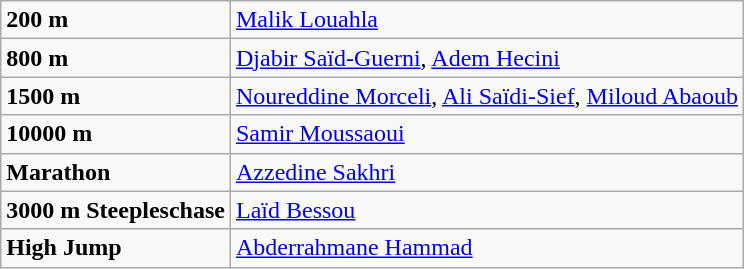<table class="wikitable">
<tr>
<td><strong>200 m</strong></td>
<td><a href='#'>Malik Louahla</a></td>
</tr>
<tr>
<td><strong>800 m</strong></td>
<td><a href='#'>Djabir Saïd-Guerni</a>, <a href='#'>Adem Hecini</a></td>
</tr>
<tr>
<td><strong>1500 m</strong></td>
<td><a href='#'>Noureddine Morceli</a>, <a href='#'>Ali Saïdi-Sief</a>, <a href='#'>Miloud Abaoub</a></td>
</tr>
<tr>
<td><strong>10000 m</strong></td>
<td><a href='#'>Samir Moussaoui</a></td>
</tr>
<tr>
<td><strong>Marathon</strong></td>
<td><a href='#'>Azzedine Sakhri</a></td>
</tr>
<tr>
<td><strong>3000 m Steepleschase</strong></td>
<td><a href='#'>Laïd Bessou</a></td>
</tr>
<tr>
<td><strong>High Jump</strong></td>
<td><a href='#'>Abderrahmane Hammad</a></td>
</tr>
</table>
